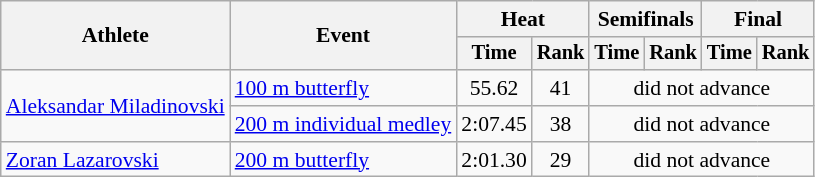<table class=wikitable style="font-size:90%">
<tr>
<th rowspan="2">Athlete</th>
<th rowspan="2">Event</th>
<th colspan="2">Heat</th>
<th colspan="2">Semifinals</th>
<th colspan="2">Final</th>
</tr>
<tr style="font-size:95%">
<th>Time</th>
<th>Rank</th>
<th>Time</th>
<th>Rank</th>
<th>Time</th>
<th>Rank</th>
</tr>
<tr align=center>
<td align=left rowspan=2><a href='#'>Aleksandar Miladinovski</a></td>
<td align=left><a href='#'>100 m butterfly</a></td>
<td>55.62</td>
<td>41</td>
<td colspan=4>did not advance</td>
</tr>
<tr align=center>
<td align=left><a href='#'>200 m individual medley</a></td>
<td>2:07.45</td>
<td>38</td>
<td colspan=4>did not advance</td>
</tr>
<tr align=center>
<td align=left><a href='#'>Zoran Lazarovski</a></td>
<td align=left><a href='#'>200 m butterfly</a></td>
<td>2:01.30</td>
<td>29</td>
<td colspan=4>did not advance</td>
</tr>
</table>
